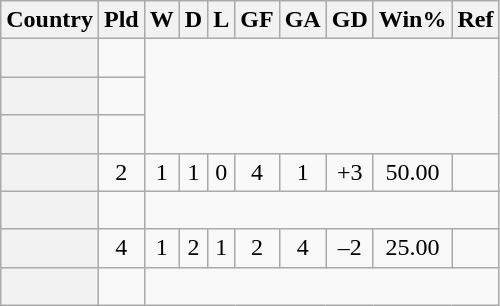<table class="wikitable sortable plainrowheaders" style="text-align:center">
<tr>
<th scope="col">Country</th>
<th scope="col">Pld</th>
<th scope="col">W</th>
<th scope="col">D</th>
<th scope="col">L</th>
<th scope="col">GF</th>
<th scope="col">GA</th>
<th scope="col">GD</th>
<th scope="col">Win%</th>
<th scope="col" class="unsortable">Ref</th>
</tr>
<tr>
<th scope="row" align=left><br></th>
<td></td>
</tr>
<tr>
<th scope="row" align=left><br></th>
<td></td>
</tr>
<tr>
<th scope="row" align=left><br></th>
<td></td>
</tr>
<tr>
<th></th>
<td>2</td>
<td>1</td>
<td>1</td>
<td>0</td>
<td>4</td>
<td>1</td>
<td>+3</td>
<td>50.00</td>
<td></td>
</tr>
<tr>
<th scope="row" align=left><br></th>
<td></td>
</tr>
<tr>
<th></th>
<td>4</td>
<td>1</td>
<td>2</td>
<td>1</td>
<td>2</td>
<td>4</td>
<td>–2</td>
<td>25.00</td>
<td></td>
</tr>
<tr>
<th scope="row" align=left><br></th>
<td></td>
</tr>
</table>
